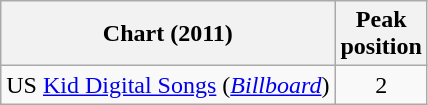<table class="wikitable">
<tr>
<th scope="col">Chart (2011)</th>
<th scope="col">Peak<br>position</th>
</tr>
<tr>
<td>US <a href='#'>Kid Digital Songs</a> (<em><a href='#'>Billboard</a></em>)</td>
<td style="text-align:center;">2</td>
</tr>
</table>
